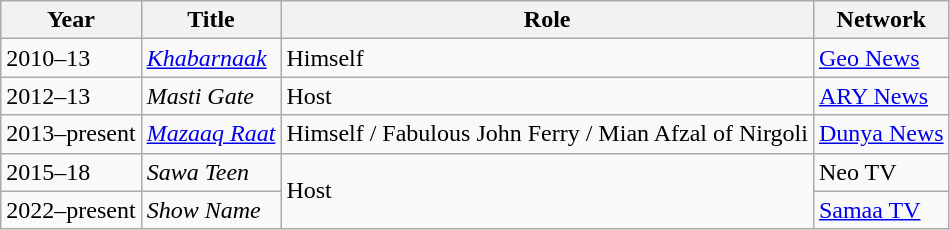<table class="wikitable">
<tr>
<th>Year</th>
<th>Title</th>
<th>Role</th>
<th>Network</th>
</tr>
<tr>
<td>2010–13</td>
<td><em><a href='#'>Khabarnaak</a></em></td>
<td>Himself</td>
<td><a href='#'>Geo News</a></td>
</tr>
<tr>
<td>2012–13</td>
<td><em>Masti Gate</em></td>
<td>Host</td>
<td><a href='#'>ARY News</a></td>
</tr>
<tr>
<td>2013–present</td>
<td><em><a href='#'>Mazaaq Raat</a></em></td>
<td>Himself / Fabulous John Ferry / Mian Afzal of Nirgoli</td>
<td><a href='#'>Dunya News</a></td>
</tr>
<tr>
<td>2015–18</td>
<td><em>Sawa Teen</em></td>
<td rowspan="2">Host</td>
<td>Neo TV</td>
</tr>
<tr>
<td>2022–present</td>
<td><em>Show Name</em></td>
<td><a href='#'>Samaa TV</a></td>
</tr>
</table>
